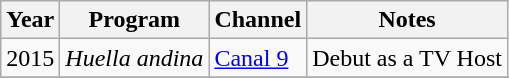<table class="wikitable">
<tr>
<th>Year</th>
<th>Program</th>
<th>Channel</th>
<th>Notes</th>
</tr>
<tr>
<td>2015</td>
<td><em>Huella andina</em></td>
<td><a href='#'>Canal 9</a></td>
<td>Debut as a TV Host</td>
</tr>
<tr>
</tr>
</table>
